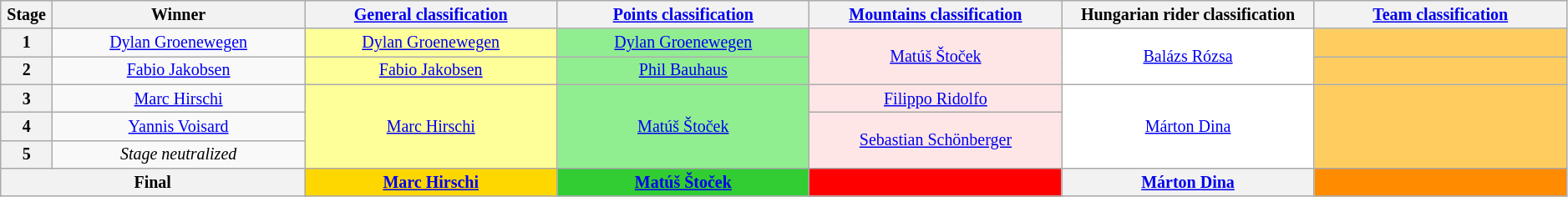<table class="wikitable" style="text-align: center; font-size:smaller;">
<tr style="background:#efefef;">
<th style="width:2%;">Stage</th>
<th style="width:14%;">Winner</th>
<th style="width:14%;"><a href='#'>General classification</a><br></th>
<th style="width:14%;"><a href='#'>Points classification</a><br></th>
<th style="width:14%;"><a href='#'>Mountains classification</a><br></th>
<th style="width:14%;">Hungarian rider classification<br></th>
<th style="width:14%;"><a href='#'>Team classification</a></th>
</tr>
<tr>
<th>1</th>
<td><a href='#'>Dylan Groenewegen</a></td>
<td style="background:#FFFF99;"><a href='#'>Dylan Groenewegen</a></td>
<td style="background:lightgreen;"><a href='#'>Dylan Groenewegen</a></td>
<td style="background:#FFE6E6;" rowspan=2><a href='#'>Matúš Štoček</a></td>
<td style="background:white;" rowspan=2><a href='#'>Balázs Rózsa</a></td>
<td style="background:#FFCD5F;"></td>
</tr>
<tr>
<th>2</th>
<td><a href='#'>Fabio Jakobsen</a></td>
<td style="background:#FFFF99;"><a href='#'>Fabio Jakobsen</a></td>
<td style="background:lightgreen;"><a href='#'>Phil Bauhaus</a></td>
<td style="background:#FFCD5F;"></td>
</tr>
<tr>
<th>3</th>
<td><a href='#'>Marc Hirschi</a></td>
<td style="background:#FFFF99;" rowspan=3><a href='#'>Marc Hirschi</a></td>
<td style="background:lightgreen;" rowspan=3><a href='#'>Matúš Štoček</a></td>
<td style="background:#FFE6E6;"><a href='#'>Filippo Ridolfo</a></td>
<td style="background:white;" rowspan=3><a href='#'>Márton Dina</a></td>
<td style="background:#FFCD5F;" rowspan=3></td>
</tr>
<tr>
<th>4</th>
<td><a href='#'>Yannis Voisard</a></td>
<td style="background:#FFE6E6;" rowspan=2><a href='#'>Sebastian Schönberger</a></td>
</tr>
<tr>
<th>5</th>
<td><em>Stage neutralized</em></td>
</tr>
<tr>
<th colspan="2">Final</th>
<th style="background:gold;"><a href='#'>Marc Hirschi</a></th>
<th style="background:limegreen;"><a href='#'>Matúš Štoček</a></th>
<th style="background:#f00;"></th>
<th style="background:offwhite;"><a href='#'>Márton Dina</a></th>
<th style="background:#FF8C00;"></th>
</tr>
</table>
